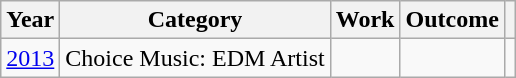<table class="wikitable plainrowheaders" style="text-align:center;">
<tr>
<th>Year</th>
<th>Category</th>
<th>Work</th>
<th>Outcome</th>
<th></th>
</tr>
<tr>
<td><a href='#'>2013</a></td>
<td>Choice Music: EDM Artist</td>
<td></td>
<td></td>
<td></td>
</tr>
</table>
